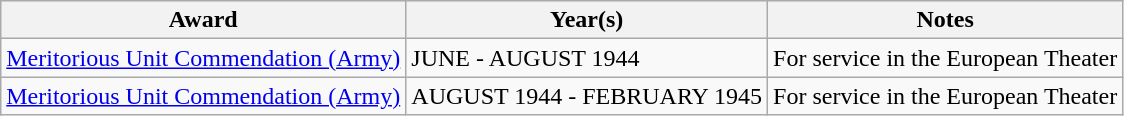<table class="wikitable" align="left">
<tr bgcolor="#efefef">
<th>Award</th>
<th>Year(s)</th>
<th>Notes</th>
</tr>
<tr>
<td><a href='#'>Meritorious Unit Commendation (Army)</a></td>
<td>JUNE - AUGUST 1944</td>
<td>For service in the European Theater</td>
</tr>
<tr>
<td><a href='#'>Meritorious Unit Commendation (Army)</a></td>
<td>AUGUST 1944 - FEBRUARY 1945</td>
<td>For service in the European Theater</td>
</tr>
</table>
